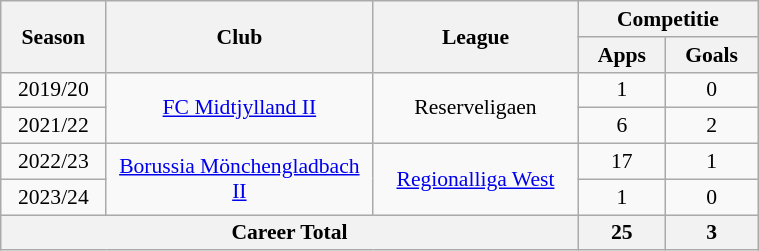<table class="wikitable" style="font-size:90%; width: 40%; text-align: center;">
<tr>
<th rowspan="2" width="5%">Season</th>
<th rowspan="2" width="20%">Club</th>
<th rowspan="2" width="15%">League</th>
<th colspan="2" width="12%">Competitie</th>
</tr>
<tr>
<th width="6%">Apps</th>
<th width="6%">Goals</th>
</tr>
<tr>
<td>2019/20</td>
<td rowspan="2"><a href='#'>FC Midtjylland II</a></td>
<td rowspan="2">Reserveligaen</td>
<td>1</td>
<td>0</td>
</tr>
<tr>
<td>2021/22</td>
<td>6</td>
<td>2</td>
</tr>
<tr>
<td>2022/23</td>
<td rowspan="2"><a href='#'>Borussia Mönchengladbach II</a></td>
<td rowspan="2"><a href='#'>Regionalliga West</a></td>
<td>17</td>
<td>1</td>
</tr>
<tr>
<td>2023/24</td>
<td>1</td>
<td>0</td>
</tr>
<tr>
<th colspan="3" width="40%">Career Total</th>
<th width="6%">25</th>
<th width="6%">3</th>
</tr>
</table>
